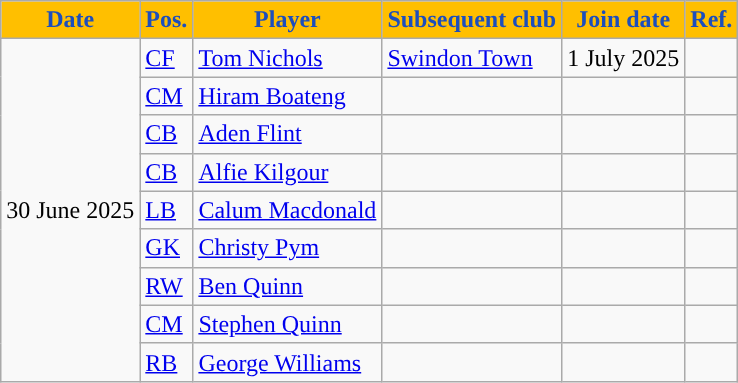<table class="wikitable plainrowheaders sortable">
<tr>
<th style="background:#ffbf00;color:#1C4EBD ">Date</th>
<th style="background:#ffbf00;color:#1C4EBD ">Pos.</th>
<th style="background:#ffbf00;color:#1C4EBD ">Player</th>
<th style="background:#ffbf00;color:#1C4EBD ">Subsequent club</th>
<th style="background:#ffbf00;color:#1C4EBD ">Join date</th>
<th style="background:#ffbf00;color:#1C4EBD ">Ref.</th>
</tr>
<tr>
<td rowspan="9">30 June 2025</td>
<td><a href='#'>CF</a></td>
<td> <a href='#'>Tom Nichols</a></td>
<td> <a href='#'>Swindon Town</a></td>
<td>1 July 2025</td>
<td></td>
</tr>
<tr>
<td><a href='#'>CM</a></td>
<td> <a href='#'>Hiram Boateng</a></td>
<td></td>
<td></td>
<td></td>
</tr>
<tr>
<td><a href='#'>CB</a></td>
<td> <a href='#'>Aden Flint</a></td>
<td></td>
<td></td>
<td></td>
</tr>
<tr>
<td><a href='#'>CB</a></td>
<td> <a href='#'>Alfie Kilgour</a></td>
<td></td>
<td></td>
<td></td>
</tr>
<tr>
<td><a href='#'>LB</a></td>
<td> <a href='#'>Calum Macdonald</a></td>
<td></td>
<td></td>
<td></td>
</tr>
<tr>
<td><a href='#'>GK</a></td>
<td> <a href='#'>Christy Pym</a></td>
<td></td>
<td></td>
<td></td>
</tr>
<tr>
<td><a href='#'>RW</a></td>
<td> <a href='#'>Ben Quinn</a></td>
<td></td>
<td></td>
<td></td>
</tr>
<tr>
<td><a href='#'>CM</a></td>
<td> <a href='#'>Stephen Quinn</a></td>
<td></td>
<td></td>
<td></td>
</tr>
<tr>
<td><a href='#'>RB</a></td>
<td> <a href='#'>George Williams</a></td>
<td></td>
<td></td>
<td></td>
</tr>
</table>
